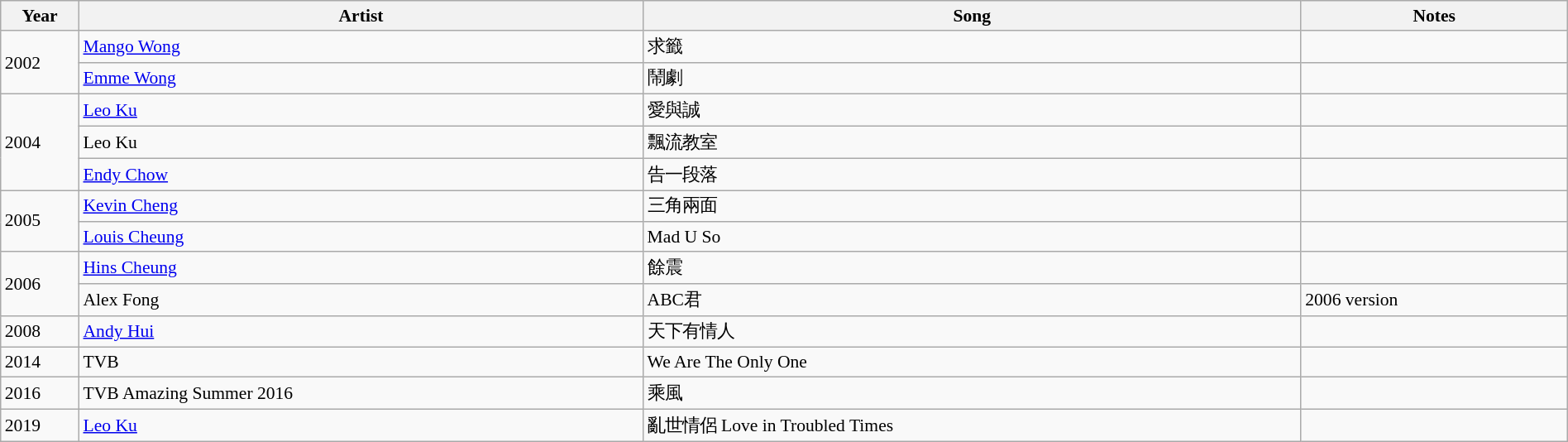<table class="wikitable sortable" style="font-size: 90%;" width="100%">
<tr>
<th scope="col" width="5%">Year</th>
<th scope="col">Artist</th>
<th scope="col">Song</th>
<th scope="col" width="17%">Notes</th>
</tr>
<tr>
<td rowspan="2">2002</td>
<td><a href='#'>Mango Wong</a></td>
<td>求籤</td>
<td></td>
</tr>
<tr>
<td><a href='#'>Emme Wong</a></td>
<td>鬧劇</td>
<td></td>
</tr>
<tr>
<td rowspan="3">2004</td>
<td><a href='#'>Leo Ku</a></td>
<td>愛與誠</td>
<td></td>
</tr>
<tr>
<td>Leo Ku</td>
<td>飄流教室</td>
<td></td>
</tr>
<tr>
<td><a href='#'>Endy Chow</a></td>
<td>告一段落</td>
<td></td>
</tr>
<tr>
<td rowspan="2">2005</td>
<td><a href='#'>Kevin Cheng</a></td>
<td>三角兩面</td>
<td></td>
</tr>
<tr>
<td><a href='#'>Louis Cheung</a></td>
<td>Mad U So</td>
<td></td>
</tr>
<tr>
<td rowspan="2">2006</td>
<td><a href='#'>Hins Cheung</a></td>
<td>餘震</td>
<td></td>
</tr>
<tr>
<td>Alex Fong</td>
<td>ABC君</td>
<td>2006 version</td>
</tr>
<tr>
<td>2008</td>
<td><a href='#'>Andy Hui</a></td>
<td>天下有情人</td>
<td></td>
</tr>
<tr>
<td>2014</td>
<td>TVB</td>
<td>We Are The Only One</td>
<td></td>
</tr>
<tr>
<td>2016</td>
<td>TVB Amazing Summer 2016</td>
<td>乘風</td>
<td></td>
</tr>
<tr>
<td>2019</td>
<td><a href='#'>Leo Ku</a></td>
<td>亂世情侶 Love in Troubled Times</td>
<td></td>
</tr>
</table>
